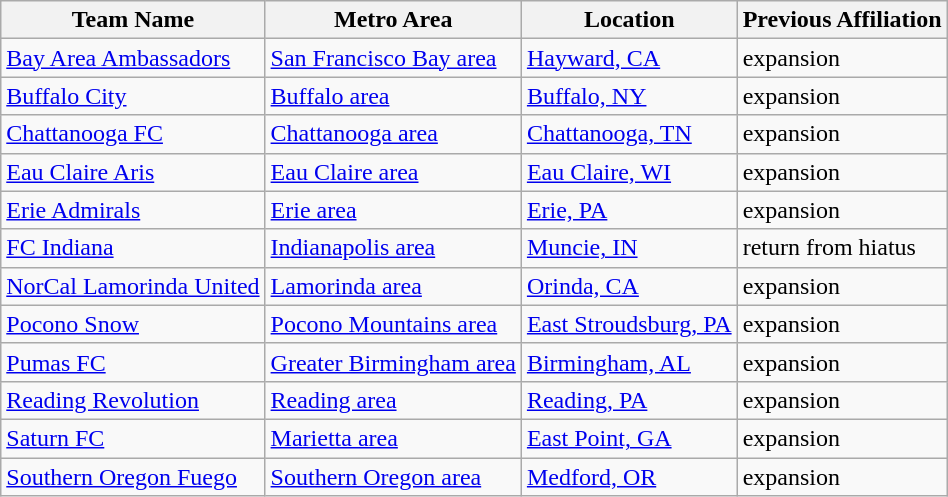<table class="wikitable">
<tr>
<th>Team Name</th>
<th>Metro Area</th>
<th>Location</th>
<th>Previous Affiliation</th>
</tr>
<tr>
<td> <a href='#'>Bay Area Ambassadors</a></td>
<td><a href='#'>San Francisco Bay area</a></td>
<td><a href='#'>Hayward, CA</a></td>
<td>expansion</td>
</tr>
<tr>
<td> <a href='#'>Buffalo City</a></td>
<td><a href='#'>Buffalo area</a></td>
<td><a href='#'>Buffalo, NY</a></td>
<td>expansion</td>
</tr>
<tr>
<td> <a href='#'>Chattanooga FC</a></td>
<td><a href='#'>Chattanooga area</a></td>
<td><a href='#'>Chattanooga, TN</a></td>
<td>expansion</td>
</tr>
<tr>
<td> <a href='#'>Eau Claire Aris</a></td>
<td><a href='#'>Eau Claire area</a></td>
<td><a href='#'>Eau Claire, WI</a></td>
<td>expansion</td>
</tr>
<tr>
<td> <a href='#'>Erie Admirals</a></td>
<td><a href='#'>Erie area</a></td>
<td><a href='#'>Erie, PA</a></td>
<td>expansion</td>
</tr>
<tr>
<td> <a href='#'>FC Indiana</a></td>
<td><a href='#'>Indianapolis area</a></td>
<td><a href='#'>Muncie, IN</a></td>
<td>return from hiatus</td>
</tr>
<tr>
<td> <a href='#'>NorCal Lamorinda United</a></td>
<td><a href='#'>Lamorinda area</a></td>
<td><a href='#'>Orinda, CA</a></td>
<td>expansion</td>
</tr>
<tr>
<td> <a href='#'>Pocono Snow</a></td>
<td><a href='#'>Pocono Mountains area</a></td>
<td><a href='#'>East Stroudsburg, PA</a></td>
<td>expansion</td>
</tr>
<tr>
<td> <a href='#'>Pumas FC</a></td>
<td><a href='#'>Greater Birmingham area</a></td>
<td><a href='#'>Birmingham, AL</a></td>
<td>expansion</td>
</tr>
<tr>
<td> <a href='#'>Reading Revolution</a></td>
<td><a href='#'>Reading area</a></td>
<td><a href='#'>Reading, PA</a></td>
<td>expansion</td>
</tr>
<tr>
<td> <a href='#'>Saturn FC</a></td>
<td><a href='#'>Marietta area</a></td>
<td><a href='#'>East Point, GA</a></td>
<td>expansion</td>
</tr>
<tr>
<td> <a href='#'>Southern Oregon Fuego</a></td>
<td><a href='#'>Southern Oregon area</a></td>
<td><a href='#'>Medford, OR</a></td>
<td>expansion</td>
</tr>
</table>
